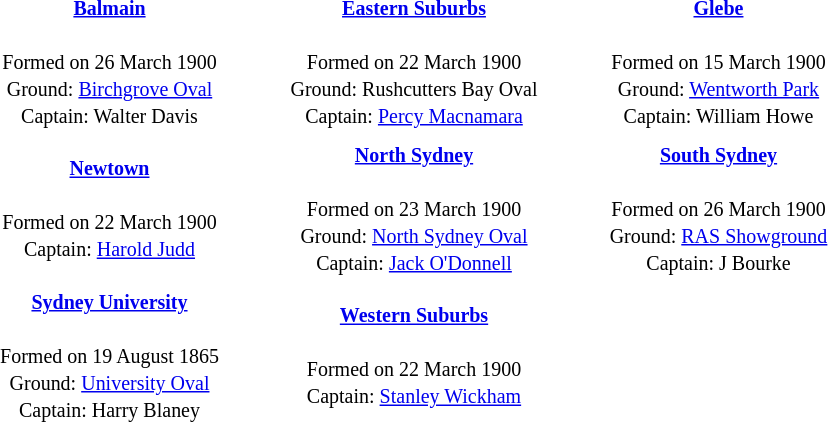<table class="toccolours" align="center" style="text-valign: center;" cellpadding="3" cellspacing="2">
<tr>
<th width="195"></th>
<th width="195"></th>
<th width="195"></th>
</tr>
<tr>
<td align="center"><strong><small><a href='#'>Balmain</a></small></strong><br><br><small>Formed on 26 March 1900</small><strong><br></strong>
<small>Ground: <a href='#'>Birchgrove Oval</a></small><strong><br></strong>
<small>Captain: Walter Davis</small></td>
<td align="center"><strong><small><a href='#'>Eastern Suburbs</a></small></strong><br><br><small>Formed on 22 March 1900</small><strong><br></strong>
<small>Ground: Rushcutters Bay Oval</small><strong><br></strong>
<small>Captain: <a href='#'>Percy Macnamara</a></small></td>
<td align="center"><strong><small><a href='#'>Glebe</a></small></strong><br><br><small>Formed on 15 March 1900</small><strong><br></strong>
<small>Ground: <a href='#'>Wentworth Park</a></small><strong><br></strong>
<small>Captain: William Howe</small></td>
</tr>
<tr>
<td align="center"><strong><small><a href='#'>Newtown</a></small></strong><br><br><small>Formed on 22 March 1900</small><strong><br></strong>
<small>Captain: <a href='#'>Harold Judd</a></small></td>
<td align="center"><strong><small><a href='#'>North Sydney</a></small></strong><br><br><small>Formed on 23 March 1900</small><strong><br></strong>
<small>Ground: <a href='#'>North Sydney Oval</a></small><strong><br></strong>
<small>Captain: <a href='#'>Jack O'Donnell</a></small></td>
<td align="center"><strong><small><a href='#'>South Sydney</a></small></strong><br><br><small>Formed on 26 March 1900</small><strong><br></strong>
<small>Ground: <a href='#'>RAS Showground</a></small><strong><br></strong>
<small>Captain: J Bourke</small></td>
</tr>
<tr>
<td align="center"><strong><small><a href='#'>Sydney University</a></small></strong><br><br><small>Formed on 19 August 1865</small><strong><br></strong>
<small>Ground: <a href='#'>University Oval</a></small><strong><br></strong>
<small>Captain: Harry Blaney</small></td>
<td align="center"><strong><small><a href='#'>Western Suburbs</a></small></strong><br><br><small>Formed on 22 March 1900</small><strong><br></strong>
<small>Captain: <a href='#'>Stanley Wickham</a></small></td>
<td></td>
</tr>
</table>
